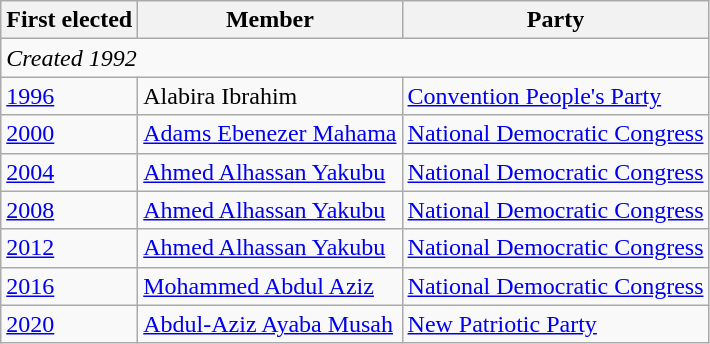<table class="wikitable">
<tr>
<th>First elected</th>
<th>Member</th>
<th>Party</th>
</tr>
<tr>
<td colspan=3><em>Created 1992</em></td>
</tr>
<tr>
<td><a href='#'>1996</a></td>
<td>Alabira Ibrahim</td>
<td><a href='#'>Convention People's Party</a></td>
</tr>
<tr>
<td><a href='#'>2000</a></td>
<td><a href='#'>Adams Ebenezer Mahama</a></td>
<td><a href='#'>National Democratic Congress</a></td>
</tr>
<tr>
<td><a href='#'>2004</a></td>
<td><a href='#'>Ahmed Alhassan Yakubu</a></td>
<td><a href='#'>National Democratic Congress</a></td>
</tr>
<tr>
<td><a href='#'>2008</a></td>
<td><a href='#'>Ahmed Alhassan Yakubu</a></td>
<td><a href='#'>National Democratic Congress</a></td>
</tr>
<tr>
<td><a href='#'>2012</a></td>
<td><a href='#'>Ahmed Alhassan Yakubu</a></td>
<td><a href='#'>National Democratic Congress</a></td>
</tr>
<tr>
<td><a href='#'>2016</a></td>
<td><a href='#'>Mohammed Abdul Aziz</a></td>
<td><a href='#'>National Democratic Congress</a></td>
</tr>
<tr>
<td><a href='#'>2020</a></td>
<td><a href='#'>Abdul-Aziz Ayaba Musah</a></td>
<td><a href='#'>New Patriotic Party</a></td>
</tr>
</table>
